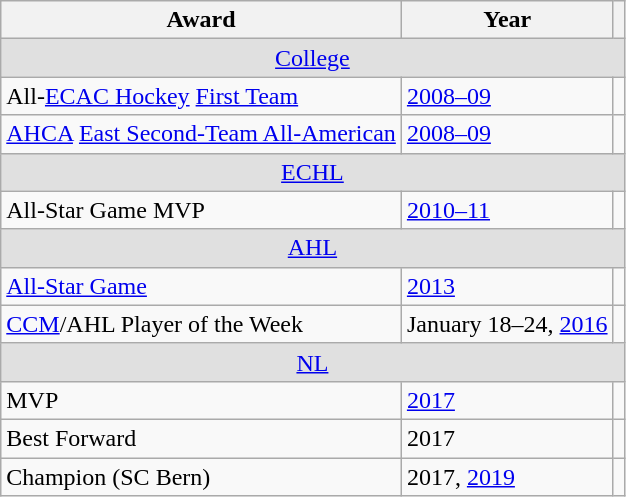<table class="wikitable">
<tr>
<th>Award</th>
<th>Year</th>
<th></th>
</tr>
<tr ALIGN="center" bgcolor="#e0e0e0">
<td colspan="3"><a href='#'>College</a></td>
</tr>
<tr>
<td>All-<a href='#'>ECAC Hockey</a> <a href='#'>First Team</a></td>
<td><a href='#'>2008–09</a></td>
<td></td>
</tr>
<tr>
<td><a href='#'>AHCA</a> <a href='#'>East Second-Team All-American</a></td>
<td><a href='#'>2008–09</a></td>
<td></td>
</tr>
<tr ALIGN="center" bgcolor="#e0e0e0">
<td colspan="3"><a href='#'>ECHL</a></td>
</tr>
<tr>
<td>All-Star Game MVP</td>
<td><a href='#'>2010–11</a></td>
<td></td>
</tr>
<tr ALIGN="center" bgcolor="#e0e0e0">
<td colspan="3"><a href='#'>AHL</a></td>
</tr>
<tr>
<td><a href='#'>All-Star Game</a></td>
<td><a href='#'>2013</a></td>
<td></td>
</tr>
<tr>
<td><a href='#'>CCM</a>/AHL Player of the Week</td>
<td>January 18–24, <a href='#'>2016</a></td>
<td></td>
</tr>
<tr ALIGN="center" bgcolor="#e0e0e0">
<td colspan="3"><a href='#'>NL</a></td>
</tr>
<tr>
<td>MVP</td>
<td><a href='#'>2017</a></td>
<td></td>
</tr>
<tr>
<td>Best Forward</td>
<td>2017</td>
<td></td>
</tr>
<tr>
<td>Champion (SC Bern)</td>
<td>2017, <a href='#'>2019</a></td>
<td></td>
</tr>
</table>
